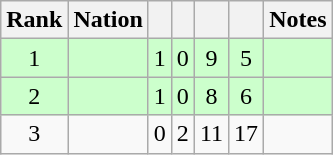<table class="wikitable sortable" style="text-align: center;">
<tr>
<th>Rank</th>
<th>Nation</th>
<th></th>
<th></th>
<th></th>
<th></th>
<th>Notes</th>
</tr>
<tr style="background:#cfc;">
<td>1</td>
<td align=left></td>
<td>1</td>
<td>0</td>
<td>9</td>
<td>5</td>
<td></td>
</tr>
<tr style="background:#cfc;">
<td>2</td>
<td align=left></td>
<td>1</td>
<td>0</td>
<td>8</td>
<td>6</td>
<td></td>
</tr>
<tr>
<td>3</td>
<td align=left></td>
<td>0</td>
<td>2</td>
<td>11</td>
<td>17</td>
<td></td>
</tr>
</table>
